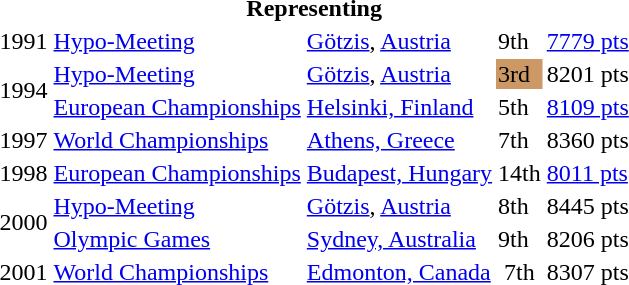<table>
<tr>
<th colspan="5">Representing </th>
</tr>
<tr>
<td>1991</td>
<td><a href='#'>Hypo-Meeting</a></td>
<td><a href='#'>Götzis</a>, <a href='#'>Austria</a></td>
<td>9th</td>
<td><a href='#'>7779 pts</a></td>
</tr>
<tr>
<td rowspan=2>1994</td>
<td><a href='#'>Hypo-Meeting</a></td>
<td><a href='#'>Götzis</a>, <a href='#'>Austria</a></td>
<td bgcolor="cc9966">3rd</td>
<td>8201 pts</td>
</tr>
<tr>
<td><a href='#'>European Championships</a></td>
<td><a href='#'>Helsinki, Finland</a></td>
<td>5th</td>
<td><a href='#'>8109 pts</a></td>
</tr>
<tr>
<td>1997</td>
<td><a href='#'>World Championships</a></td>
<td><a href='#'>Athens, Greece</a></td>
<td>7th</td>
<td>8360 pts</td>
</tr>
<tr>
<td>1998</td>
<td><a href='#'>European Championships</a></td>
<td><a href='#'>Budapest, Hungary</a></td>
<td>14th</td>
<td><a href='#'>8011 pts</a></td>
</tr>
<tr>
<td rowspan=2>2000</td>
<td><a href='#'>Hypo-Meeting</a></td>
<td><a href='#'>Götzis</a>, <a href='#'>Austria</a></td>
<td>8th</td>
<td>8445 pts</td>
</tr>
<tr>
<td><a href='#'>Olympic Games</a></td>
<td><a href='#'>Sydney, Australia</a></td>
<td>9th</td>
<td>8206 pts</td>
</tr>
<tr>
<td>2001</td>
<td><a href='#'>World Championships</a></td>
<td><a href='#'>Edmonton, Canada</a></td>
<td align="center">7th</td>
<td>8307 pts</td>
</tr>
</table>
